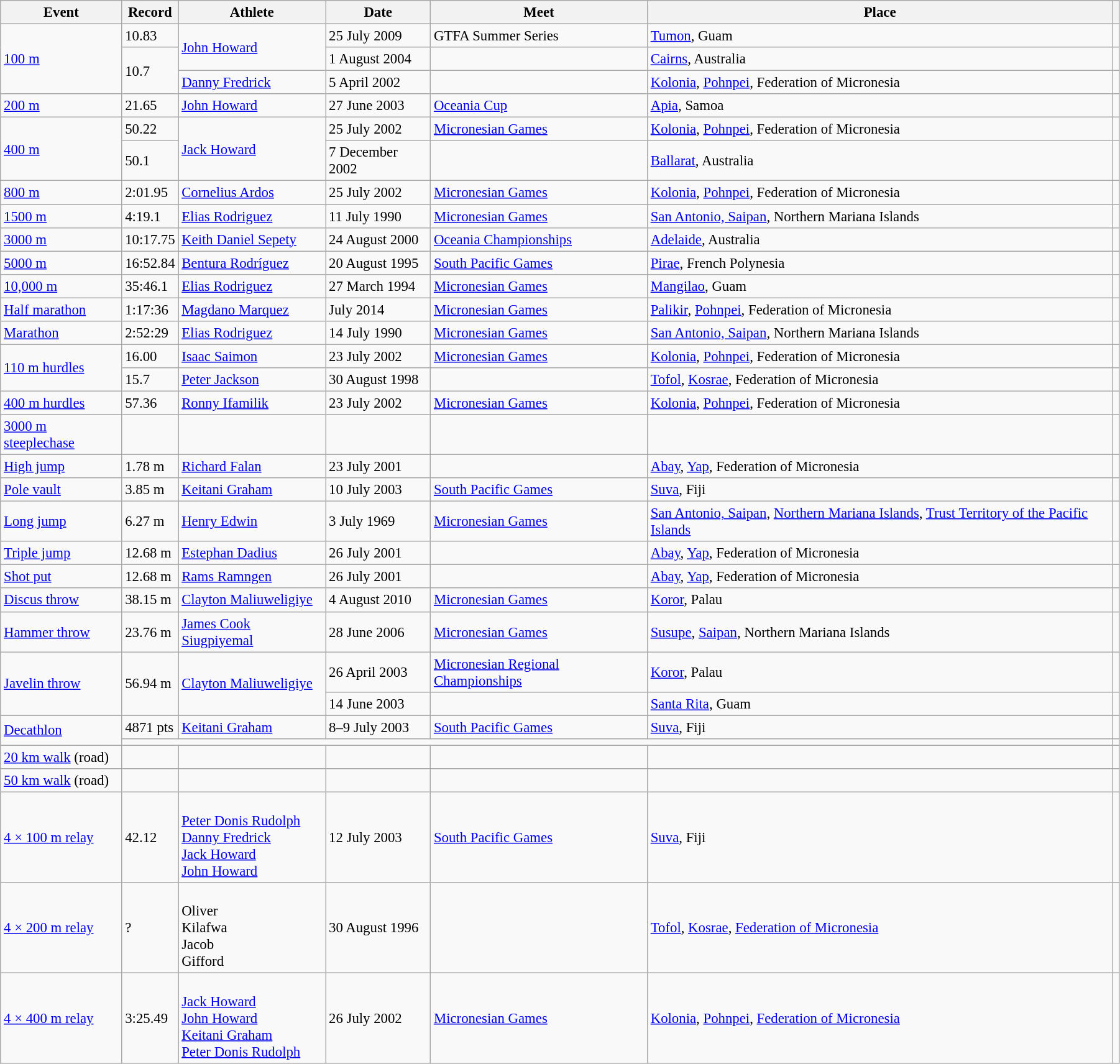<table class="wikitable" style="font-size:95%; width: 95%;">
<tr>
<th>Event</th>
<th>Record</th>
<th>Athlete</th>
<th>Date</th>
<th>Meet</th>
<th>Place</th>
<th></th>
</tr>
<tr>
<td rowspan=3><a href='#'>100 m</a></td>
<td>10.83 </td>
<td rowspan=2><a href='#'>John Howard</a></td>
<td>25 July 2009</td>
<td>GTFA Summer Series</td>
<td><a href='#'>Tumon</a>, Guam</td>
<td></td>
</tr>
<tr>
<td rowspan=2>10.7 </td>
<td>1 August 2004</td>
<td></td>
<td><a href='#'>Cairns</a>, Australia</td>
<td></td>
</tr>
<tr>
<td><a href='#'>Danny Fredrick</a></td>
<td>5 April 2002</td>
<td></td>
<td><a href='#'>Kolonia</a>, <a href='#'>Pohnpei</a>, Federation of Micronesia</td>
<td></td>
</tr>
<tr>
<td><a href='#'>200 m</a></td>
<td>21.65 </td>
<td><a href='#'>John Howard</a></td>
<td>27 June 2003</td>
<td><a href='#'>Oceania Cup</a></td>
<td><a href='#'>Apia</a>, Samoa</td>
<td></td>
</tr>
<tr>
<td rowspan=2><a href='#'>400 m</a></td>
<td>50.22</td>
<td rowspan=2><a href='#'>Jack Howard</a></td>
<td>25 July 2002</td>
<td><a href='#'>Micronesian Games</a></td>
<td><a href='#'>Kolonia</a>, <a href='#'>Pohnpei</a>, Federation of Micronesia</td>
<td></td>
</tr>
<tr>
<td>50.1 </td>
<td>7 December 2002</td>
<td></td>
<td><a href='#'>Ballarat</a>, Australia</td>
<td></td>
</tr>
<tr>
<td><a href='#'>800 m</a></td>
<td>2:01.95</td>
<td><a href='#'>Cornelius Ardos</a></td>
<td>25 July 2002</td>
<td><a href='#'>Micronesian Games</a></td>
<td><a href='#'>Kolonia</a>, <a href='#'>Pohnpei</a>, Federation of Micronesia</td>
<td></td>
</tr>
<tr>
<td><a href='#'>1500 m</a></td>
<td>4:19.1 </td>
<td><a href='#'>Elias Rodriguez</a></td>
<td>11 July 1990</td>
<td><a href='#'>Micronesian Games</a></td>
<td><a href='#'>San Antonio, Saipan</a>, Northern Mariana Islands</td>
<td></td>
</tr>
<tr>
<td><a href='#'>3000 m</a></td>
<td>10:17.75</td>
<td><a href='#'>Keith Daniel Sepety</a></td>
<td>24 August 2000</td>
<td><a href='#'>Oceania Championships</a></td>
<td><a href='#'>Adelaide</a>, Australia</td>
<td></td>
</tr>
<tr>
<td><a href='#'>5000 m</a></td>
<td>16:52.84</td>
<td><a href='#'>Bentura Rodríguez</a></td>
<td>20 August 1995</td>
<td><a href='#'>South Pacific Games</a></td>
<td><a href='#'>Pirae</a>, French Polynesia</td>
<td></td>
</tr>
<tr>
<td><a href='#'>10,000 m</a></td>
<td>35:46.1 </td>
<td><a href='#'>Elias Rodriguez</a></td>
<td>27 March 1994</td>
<td><a href='#'>Micronesian Games</a></td>
<td><a href='#'>Mangilao</a>, Guam</td>
<td></td>
</tr>
<tr>
<td><a href='#'>Half marathon</a></td>
<td>1:17:36</td>
<td><a href='#'>Magdano Marquez</a></td>
<td>July 2014</td>
<td><a href='#'>Micronesian Games</a></td>
<td><a href='#'>Palikir</a>, <a href='#'>Pohnpei</a>, Federation of Micronesia</td>
<td></td>
</tr>
<tr>
<td><a href='#'>Marathon</a></td>
<td>2:52:29</td>
<td><a href='#'>Elias Rodriguez</a></td>
<td>14 July 1990</td>
<td><a href='#'>Micronesian Games</a></td>
<td><a href='#'>San Antonio, Saipan</a>, Northern Mariana Islands</td>
<td></td>
</tr>
<tr>
<td rowspan=2><a href='#'>110 m hurdles</a></td>
<td>16.00</td>
<td><a href='#'>Isaac Saimon</a></td>
<td>23 July 2002</td>
<td><a href='#'>Micronesian Games</a></td>
<td><a href='#'>Kolonia</a>, <a href='#'>Pohnpei</a>, Federation of Micronesia</td>
<td></td>
</tr>
<tr>
<td>15.7 </td>
<td><a href='#'>Peter Jackson</a></td>
<td>30 August 1998</td>
<td></td>
<td><a href='#'>Tofol</a>, <a href='#'>Kosrae</a>, Federation of Micronesia</td>
<td></td>
</tr>
<tr>
<td><a href='#'>400 m hurdles</a></td>
<td>57.36</td>
<td><a href='#'>Ronny Ifamilik</a></td>
<td>23 July 2002</td>
<td><a href='#'>Micronesian Games</a></td>
<td><a href='#'>Kolonia</a>, <a href='#'>Pohnpei</a>, Federation of Micronesia</td>
<td></td>
</tr>
<tr>
<td><a href='#'>3000 m steeplechase</a></td>
<td></td>
<td></td>
<td></td>
<td></td>
<td></td>
<td></td>
</tr>
<tr>
<td><a href='#'>High jump</a></td>
<td>1.78 m</td>
<td><a href='#'>Richard Falan</a></td>
<td>23 July 2001</td>
<td></td>
<td><a href='#'>Abay</a>, <a href='#'>Yap</a>, Federation of Micronesia</td>
<td></td>
</tr>
<tr>
<td><a href='#'>Pole vault</a></td>
<td>3.85 m</td>
<td><a href='#'>Keitani Graham</a></td>
<td>10 July 2003</td>
<td><a href='#'>South Pacific Games</a></td>
<td><a href='#'>Suva</a>, Fiji</td>
<td></td>
</tr>
<tr>
<td><a href='#'>Long jump</a></td>
<td>6.27 m</td>
<td><a href='#'>Henry Edwin</a></td>
<td>3 July 1969</td>
<td><a href='#'>Micronesian Games</a></td>
<td><a href='#'>San Antonio, Saipan</a>, <a href='#'>Northern Mariana Islands</a>, <a href='#'>Trust Territory of the Pacific Islands</a></td>
<td></td>
</tr>
<tr>
<td><a href='#'>Triple jump</a></td>
<td>12.68 m</td>
<td><a href='#'>Estephan Dadius</a></td>
<td>26 July 2001</td>
<td></td>
<td><a href='#'>Abay</a>, <a href='#'>Yap</a>, Federation of Micronesia</td>
<td></td>
</tr>
<tr>
<td><a href='#'>Shot put</a></td>
<td>12.68 m</td>
<td><a href='#'>Rams Ramngen</a></td>
<td>26 July 2001</td>
<td></td>
<td><a href='#'>Abay</a>, <a href='#'>Yap</a>, Federation of Micronesia</td>
<td></td>
</tr>
<tr>
<td><a href='#'>Discus throw</a></td>
<td>38.15 m</td>
<td><a href='#'>Clayton Maliuweligiye</a></td>
<td>4 August 2010</td>
<td><a href='#'>Micronesian Games</a></td>
<td><a href='#'>Koror</a>, Palau</td>
<td></td>
</tr>
<tr>
<td><a href='#'>Hammer throw</a></td>
<td>23.76 m</td>
<td><a href='#'>James Cook Siugpiyemal</a></td>
<td>28 June 2006</td>
<td><a href='#'>Micronesian Games</a></td>
<td><a href='#'>Susupe</a>, <a href='#'>Saipan</a>, Northern Mariana Islands</td>
<td></td>
</tr>
<tr>
<td rowspan=2><a href='#'>Javelin throw</a></td>
<td rowspan=2>56.94 m</td>
<td rowspan=2><a href='#'>Clayton Maliuweligiye</a></td>
<td>26 April 2003</td>
<td><a href='#'>Micronesian Regional Championships</a></td>
<td><a href='#'>Koror</a>, Palau</td>
<td></td>
</tr>
<tr>
<td>14 June 2003</td>
<td></td>
<td><a href='#'>Santa Rita</a>, Guam</td>
<td></td>
</tr>
<tr>
<td rowspan=2><a href='#'>Decathlon</a></td>
<td>4871 pts</td>
<td><a href='#'>Keitani Graham</a></td>
<td>8–9 July 2003</td>
<td><a href='#'>South Pacific Games</a></td>
<td><a href='#'>Suva</a>, Fiji</td>
<td></td>
</tr>
<tr>
<td colspan=5></td>
<td></td>
</tr>
<tr>
<td><a href='#'>20 km walk</a> (road)</td>
<td></td>
<td></td>
<td></td>
<td></td>
<td></td>
<td></td>
</tr>
<tr>
<td><a href='#'>50 km walk</a> (road)</td>
<td></td>
<td></td>
<td></td>
<td></td>
<td></td>
<td></td>
</tr>
<tr>
<td><a href='#'>4 × 100 m relay</a></td>
<td>42.12</td>
<td><br><a href='#'>Peter Donis Rudolph</a><br><a href='#'>Danny Fredrick</a><br><a href='#'>Jack Howard</a><br><a href='#'>John Howard</a></td>
<td>12 July 2003</td>
<td><a href='#'>South Pacific Games</a></td>
<td><a href='#'>Suva</a>, Fiji</td>
<td></td>
</tr>
<tr>
<td><a href='#'>4 × 200 m relay</a></td>
<td>?</td>
<td><br>Oliver<br>Kilafwa<br>Jacob<br>Gifford</td>
<td>30 August 1996</td>
<td></td>
<td><a href='#'>Tofol</a>, <a href='#'>Kosrae</a>, <a href='#'>Federation of Micronesia</a></td>
<td></td>
</tr>
<tr>
<td><a href='#'>4 × 400 m relay</a></td>
<td>3:25.49</td>
<td><br><a href='#'>Jack Howard</a><br><a href='#'>John Howard</a><br><a href='#'>Keitani Graham</a><br><a href='#'>Peter Donis Rudolph</a></td>
<td>26 July 2002</td>
<td><a href='#'>Micronesian Games</a></td>
<td><a href='#'>Kolonia</a>, <a href='#'>Pohnpei</a>, <a href='#'>Federation of Micronesia</a></td>
<td></td>
</tr>
</table>
